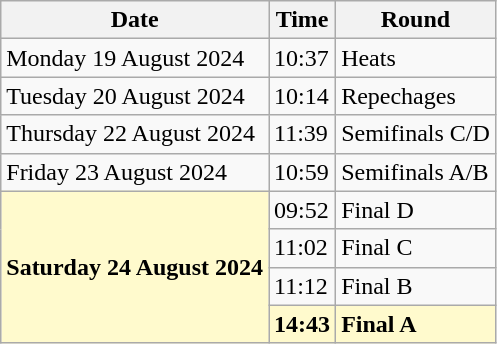<table class="wikitable">
<tr>
<th>Date</th>
<th>Time</th>
<th>Round</th>
</tr>
<tr>
<td>Monday 19 August 2024</td>
<td>10:37</td>
<td>Heats</td>
</tr>
<tr>
<td>Tuesday 20 August 2024</td>
<td>10:14</td>
<td>Repechages</td>
</tr>
<tr>
<td>Thursday 22 August 2024</td>
<td>11:39</td>
<td>Semifinals  C/D</td>
</tr>
<tr>
<td>Friday 23 August 2024</td>
<td>10:59</td>
<td>Semifinals A/B</td>
</tr>
<tr>
<td rowspan=4 style=background:lemonchiffon><strong>Saturday 24 August 2024</strong></td>
<td>09:52</td>
<td>Final D</td>
</tr>
<tr>
<td>11:02</td>
<td>Final C</td>
</tr>
<tr>
<td>11:12</td>
<td>Final B</td>
</tr>
<tr>
<td style=background:lemonchiffon><strong>14:43</strong></td>
<td style=background:lemonchiffon><strong>Final A</strong></td>
</tr>
</table>
